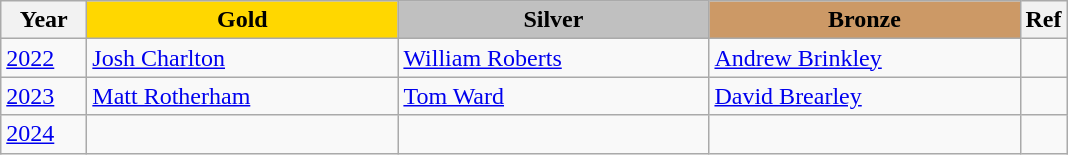<table class="wikitable" style="font-size: 100%">
<tr>
<th width=50>Year</th>
<th width=200 style="background-color: gold;">Gold</th>
<th width=200 style="background-color: silver;">Silver</th>
<th width=200 style="background-color: #cc9966;">Bronze</th>
<th width=20>Ref</th>
</tr>
<tr>
<td><a href='#'>2022</a></td>
<td><a href='#'>Josh Charlton</a></td>
<td><a href='#'>William Roberts</a></td>
<td><a href='#'>Andrew Brinkley</a></td>
<td></td>
</tr>
<tr>
<td><a href='#'>2023</a></td>
<td><a href='#'>Matt Rotherham</a></td>
<td><a href='#'>Tom Ward</a></td>
<td><a href='#'>David Brearley</a></td>
<td></td>
</tr>
<tr>
<td><a href='#'>2024</a></td>
<td></td>
<td></td>
<td></td>
<td></td>
</tr>
</table>
